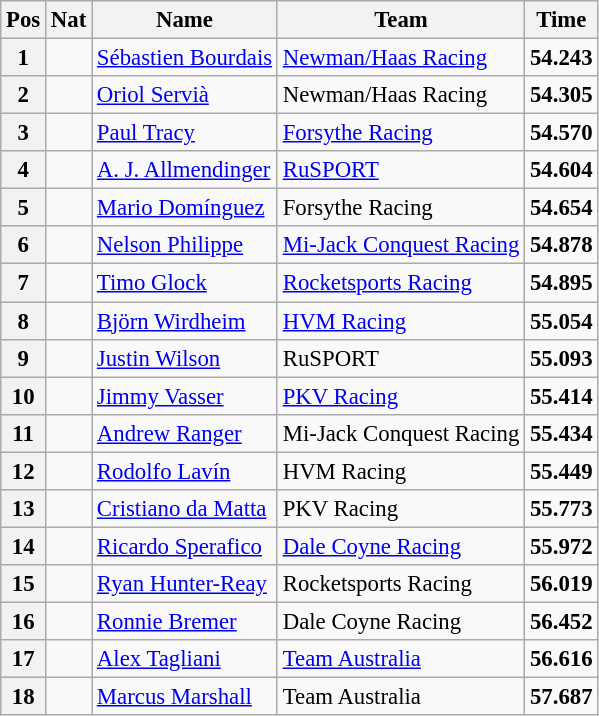<table class="wikitable" style="font-size: 95%;">
<tr>
<th>Pos</th>
<th>Nat</th>
<th>Name</th>
<th>Team</th>
<th>Time</th>
</tr>
<tr>
<th>1</th>
<td></td>
<td><a href='#'>Sébastien Bourdais</a></td>
<td><a href='#'>Newman/Haas Racing</a></td>
<td><strong>54.243</strong></td>
</tr>
<tr>
<th>2</th>
<td></td>
<td><a href='#'>Oriol Servià</a></td>
<td>Newman/Haas Racing</td>
<td><strong>54.305</strong></td>
</tr>
<tr>
<th>3</th>
<td></td>
<td><a href='#'>Paul Tracy</a></td>
<td><a href='#'>Forsythe Racing</a></td>
<td><strong>54.570</strong></td>
</tr>
<tr>
<th>4</th>
<td></td>
<td><a href='#'>A. J. Allmendinger</a></td>
<td><a href='#'>RuSPORT</a></td>
<td><strong>54.604</strong></td>
</tr>
<tr>
<th>5</th>
<td></td>
<td><a href='#'>Mario Domínguez</a></td>
<td>Forsythe Racing</td>
<td><strong>54.654</strong></td>
</tr>
<tr>
<th>6</th>
<td></td>
<td><a href='#'>Nelson Philippe</a></td>
<td><a href='#'>Mi-Jack Conquest Racing</a></td>
<td><strong>54.878</strong></td>
</tr>
<tr>
<th>7</th>
<td></td>
<td><a href='#'>Timo Glock</a></td>
<td><a href='#'>Rocketsports Racing</a></td>
<td><strong>54.895</strong></td>
</tr>
<tr>
<th>8</th>
<td></td>
<td><a href='#'>Björn Wirdheim</a></td>
<td><a href='#'>HVM Racing</a></td>
<td><strong>55.054</strong></td>
</tr>
<tr>
<th>9</th>
<td></td>
<td><a href='#'>Justin Wilson</a></td>
<td>RuSPORT</td>
<td><strong>55.093</strong></td>
</tr>
<tr>
<th>10</th>
<td></td>
<td><a href='#'>Jimmy Vasser</a></td>
<td><a href='#'>PKV Racing</a></td>
<td><strong>55.414</strong></td>
</tr>
<tr>
<th>11</th>
<td></td>
<td><a href='#'>Andrew Ranger</a></td>
<td>Mi-Jack Conquest Racing</td>
<td><strong>55.434</strong></td>
</tr>
<tr>
<th>12</th>
<td></td>
<td><a href='#'>Rodolfo Lavín</a></td>
<td>HVM Racing</td>
<td><strong>55.449</strong></td>
</tr>
<tr>
<th>13</th>
<td></td>
<td><a href='#'>Cristiano da Matta</a></td>
<td>PKV Racing</td>
<td><strong>55.773</strong></td>
</tr>
<tr>
<th>14</th>
<td></td>
<td><a href='#'>Ricardo Sperafico</a></td>
<td><a href='#'>Dale Coyne Racing</a></td>
<td><strong>55.972</strong></td>
</tr>
<tr>
<th>15</th>
<td></td>
<td><a href='#'>Ryan Hunter-Reay</a></td>
<td>Rocketsports Racing</td>
<td><strong>56.019</strong></td>
</tr>
<tr>
<th>16</th>
<td></td>
<td><a href='#'>Ronnie Bremer</a></td>
<td>Dale Coyne Racing</td>
<td><strong>56.452</strong></td>
</tr>
<tr>
<th>17</th>
<td></td>
<td><a href='#'>Alex Tagliani</a></td>
<td><a href='#'>Team Australia</a></td>
<td><strong>56.616</strong></td>
</tr>
<tr>
<th>18</th>
<td></td>
<td><a href='#'>Marcus Marshall</a></td>
<td>Team Australia</td>
<td><strong>57.687</strong></td>
</tr>
</table>
